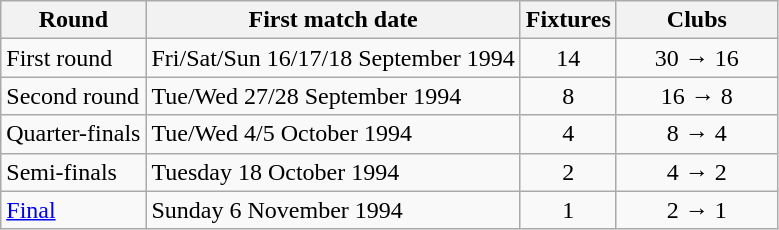<table class="wikitable">
<tr>
<th>Round</th>
<th>First match date</th>
<th>Fixtures</th>
<th width=100>Clubs</th>
</tr>
<tr align=center>
<td align=left>First round</td>
<td align=left>Fri/Sat/Sun 16/17/18 September 1994</td>
<td>14</td>
<td>30 → 16</td>
</tr>
<tr align=center>
<td align=left>Second round</td>
<td align=left>Tue/Wed 27/28 September 1994</td>
<td>8</td>
<td>16 → 8</td>
</tr>
<tr align=center>
<td align=left>Quarter-finals</td>
<td align=left>Tue/Wed 4/5 October 1994</td>
<td>4</td>
<td>8 → 4</td>
</tr>
<tr align=center>
<td align=left>Semi-finals</td>
<td align=left>Tuesday 18 October 1994</td>
<td>2</td>
<td>4 → 2</td>
</tr>
<tr align=center>
<td align=left><a href='#'>Final</a></td>
<td align=left>Sunday 6 November 1994</td>
<td>1</td>
<td>2 → 1</td>
</tr>
</table>
